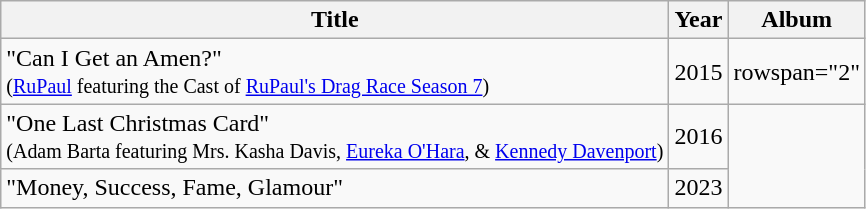<table class="wikitable">
<tr>
<th>Title</th>
<th>Year</th>
<th>Album</th>
</tr>
<tr>
<td>"Can I Get an Amen?"<br><small>(<a href='#'>RuPaul</a> featuring the Cast of <a href='#'>RuPaul's Drag Race Season 7</a>)</small></td>
<td>2015</td>
<td>rowspan="2" </td>
</tr>
<tr>
<td>"One Last Christmas Card"<br><small>(Adam Barta featuring Mrs. Kasha Davis, <a href='#'>Eureka O'Hara</a>, & <a href='#'>Kennedy Davenport</a>)</small></td>
<td>2016</td>
</tr>
<tr>
<td>"Money, Success, Fame, Glamour" </td>
<td>2023</td>
</tr>
</table>
